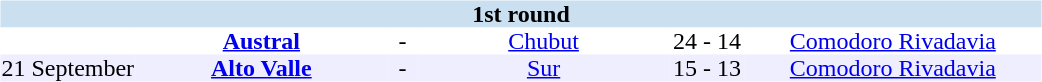<table table width=700>
<tr>
<td width=700 valign="top"><br><table border=0 cellspacing=0 cellpadding=0 style="font-size: 100%; border-collapse: collapse;" width=100%>
<tr bgcolor="#CADFF0">
<td style="font-size:100%"; align="center" colspan="6"><strong>1st round</strong></td>
</tr>
<tr align=center bgcolor=#FFFFFF>
<td width=90></td>
<td width=170><strong><a href='#'>Austral</a></strong></td>
<td width=20>-</td>
<td width=170><a href='#'>Chubut</a></td>
<td width=50>24 - 14</td>
<td width=200><a href='#'>Comodoro Rivadavia</a></td>
</tr>
<tr align=center bgcolor=#EEEEFF>
<td width=90>21 September</td>
<td width=170><strong><a href='#'>Alto Valle</a> </strong></td>
<td width=20>-</td>
<td width=170><a href='#'>Sur</a></td>
<td width=50>15 - 13</td>
<td width=200><a href='#'>Comodoro Rivadavia</a></td>
</tr>
</table>
</td>
</tr>
</table>
